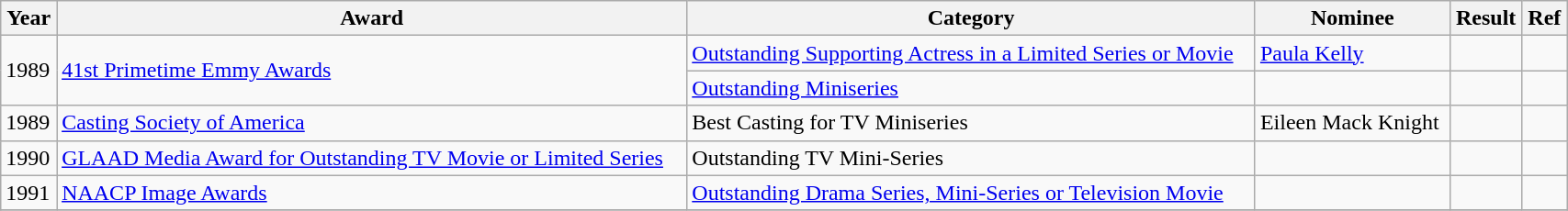<table class="wikitable sortable plainrowheaders;" style="width: 90%;">
<tr>
<th scope="col">Year</th>
<th scope="col">Award</th>
<th scope="col">Category</th>
<th scope="col">Nominee</th>
<th scope="col">Result</th>
<th scope="col">Ref</th>
</tr>
<tr>
<td rowspan="2">1989</td>
<td rowspan="2"><a href='#'>41st Primetime Emmy Awards</a></td>
<td><a href='#'>Outstanding Supporting Actress in a Limited Series or Movie</a></td>
<td><a href='#'>Paula Kelly</a></td>
<td></td>
<td></td>
</tr>
<tr>
<td><a href='#'>Outstanding Miniseries</a></td>
<td></td>
<td></td>
<td></td>
</tr>
<tr>
<td rowspan="1">1989</td>
<td><a href='#'>Casting Society of America</a></td>
<td>Best Casting for TV Miniseries</td>
<td>Eileen Mack Knight</td>
<td></td>
<td></td>
</tr>
<tr>
<td rowspan="1">1990</td>
<td><a href='#'>GLAAD Media Award for Outstanding TV Movie or Limited Series</a></td>
<td>Outstanding TV Mini-Series</td>
<td></td>
<td></td>
<td></td>
</tr>
<tr>
<td rowspan="1">1991</td>
<td><a href='#'>NAACP Image Awards</a></td>
<td><a href='#'>Outstanding Drama Series, Mini-Series or Television Movie</a></td>
<td></td>
<td></td>
<td></td>
</tr>
<tr>
</tr>
</table>
